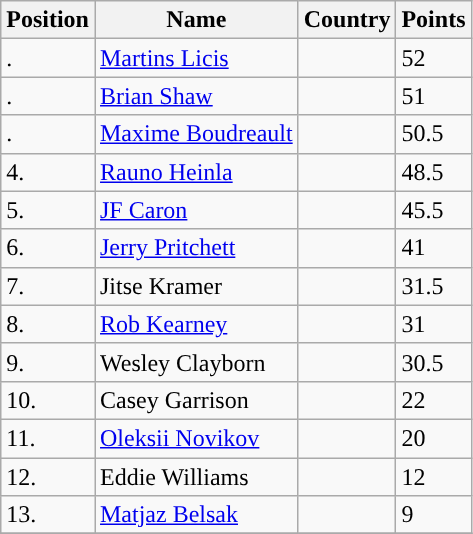<table class="wikitable" style="display: inline-table">
<tr>
<th>Position</th>
<th>Name</th>
<th>Country</th>
<th>Points</th>
</tr>
<tr>
<td>.</td>
<td><a href='#'>Martins Licis</a></td>
<td></td>
<td>52</td>
</tr>
<tr>
<td>.</td>
<td><a href='#'>Brian Shaw</a></td>
<td></td>
<td>51</td>
</tr>
<tr>
<td>.</td>
<td><a href='#'>Maxime Boudreault</a></td>
<td></td>
<td>50.5</td>
</tr>
<tr>
<td>4.</td>
<td><a href='#'>Rauno Heinla</a></td>
<td></td>
<td>48.5</td>
</tr>
<tr>
<td>5.</td>
<td><a href='#'>JF Caron</a></td>
<td></td>
<td>45.5</td>
</tr>
<tr>
<td>6.</td>
<td><a href='#'>Jerry Pritchett</a></td>
<td></td>
<td>41</td>
</tr>
<tr>
<td>7.</td>
<td>Jitse Kramer</td>
<td></td>
<td>31.5</td>
</tr>
<tr>
<td>8.</td>
<td><a href='#'>Rob Kearney</a></td>
<td></td>
<td>31</td>
</tr>
<tr>
<td>9.</td>
<td>Wesley Clayborn</td>
<td></td>
<td>30.5</td>
</tr>
<tr>
<td>10.</td>
<td>Casey Garrison</td>
<td></td>
<td>22</td>
</tr>
<tr>
<td>11.</td>
<td><a href='#'>Oleksii Novikov</a></td>
<td></td>
<td>20</td>
</tr>
<tr>
<td>12.</td>
<td>Eddie Williams</td>
<td></td>
<td>12</td>
</tr>
<tr>
<td>13.</td>
<td><a href='#'>Matjaz Belsak</a></td>
<td></td>
<td>9</td>
</tr>
<tr>
</tr>
</table>
